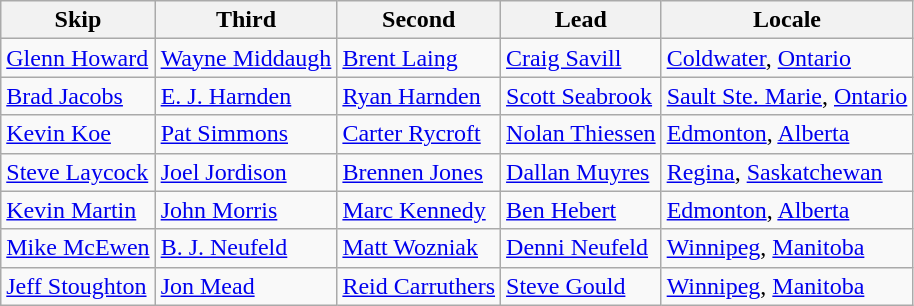<table class="wikitable">
<tr>
<th scope="col">Skip</th>
<th scope="col">Third</th>
<th scope="col">Second</th>
<th scope="col">Lead</th>
<th scope="col">Locale</th>
</tr>
<tr>
<td><a href='#'>Glenn Howard</a></td>
<td><a href='#'>Wayne Middaugh</a></td>
<td><a href='#'>Brent Laing</a></td>
<td><a href='#'>Craig Savill</a></td>
<td> <a href='#'>Coldwater</a>, <a href='#'>Ontario</a></td>
</tr>
<tr>
<td><a href='#'>Brad Jacobs</a></td>
<td><a href='#'>E. J. Harnden</a></td>
<td><a href='#'>Ryan Harnden</a></td>
<td><a href='#'>Scott Seabrook</a></td>
<td> <a href='#'>Sault Ste. Marie</a>, <a href='#'>Ontario</a></td>
</tr>
<tr>
<td><a href='#'>Kevin Koe</a></td>
<td><a href='#'>Pat Simmons</a></td>
<td><a href='#'>Carter Rycroft</a></td>
<td><a href='#'>Nolan Thiessen</a></td>
<td> <a href='#'>Edmonton</a>, <a href='#'>Alberta</a></td>
</tr>
<tr>
<td><a href='#'>Steve Laycock</a></td>
<td><a href='#'>Joel Jordison</a></td>
<td><a href='#'>Brennen Jones</a></td>
<td><a href='#'>Dallan Muyres</a></td>
<td> <a href='#'>Regina</a>, <a href='#'>Saskatchewan</a></td>
</tr>
<tr>
<td><a href='#'>Kevin Martin</a></td>
<td><a href='#'>John Morris</a></td>
<td><a href='#'>Marc Kennedy</a></td>
<td><a href='#'>Ben Hebert</a></td>
<td> <a href='#'>Edmonton</a>, <a href='#'>Alberta</a></td>
</tr>
<tr>
<td><a href='#'>Mike McEwen</a></td>
<td><a href='#'>B. J. Neufeld</a></td>
<td><a href='#'>Matt Wozniak</a></td>
<td><a href='#'>Denni Neufeld</a></td>
<td> <a href='#'>Winnipeg</a>, <a href='#'>Manitoba</a></td>
</tr>
<tr>
<td><a href='#'>Jeff Stoughton</a></td>
<td><a href='#'>Jon Mead</a></td>
<td><a href='#'>Reid Carruthers</a></td>
<td><a href='#'>Steve Gould</a></td>
<td> <a href='#'>Winnipeg</a>, <a href='#'>Manitoba</a></td>
</tr>
</table>
